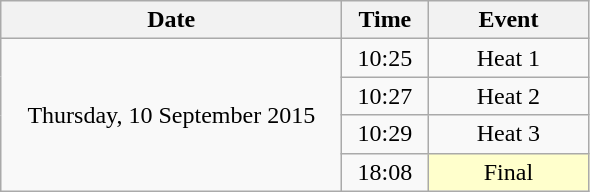<table class = "wikitable" style="text-align:center;">
<tr>
<th width=220>Date</th>
<th width=50>Time</th>
<th width=100>Event</th>
</tr>
<tr>
<td rowspan=4>Thursday, 10 September 2015</td>
<td>10:25</td>
<td>Heat 1</td>
</tr>
<tr>
<td>10:27</td>
<td>Heat 2</td>
</tr>
<tr>
<td>10:29</td>
<td>Heat 3</td>
</tr>
<tr>
<td>18:08</td>
<td bgcolor=ffffcc>Final</td>
</tr>
</table>
